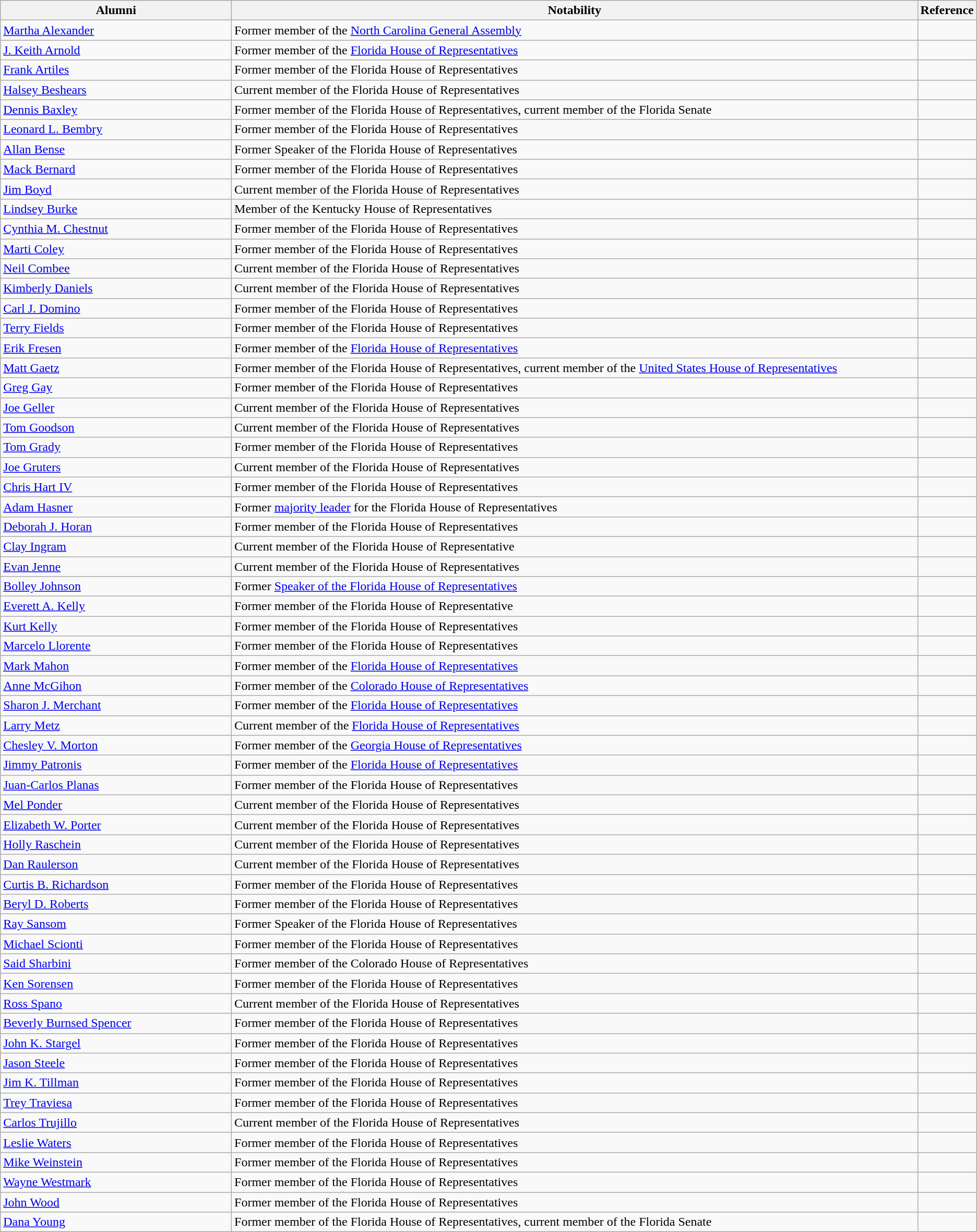<table class="wikitable vertical-align-top">
<tr>
<th style="width:25%;">Alumni</th>
<th style="width:75%;">Notability</th>
<th style="width:*;" class="unsortable">Reference</th>
</tr>
<tr>
<td><a href='#'>Martha Alexander</a></td>
<td>Former member of the <a href='#'>North Carolina General Assembly</a></td>
<td></td>
</tr>
<tr>
<td><a href='#'>J. Keith Arnold</a></td>
<td>Former member of the <a href='#'>Florida House of Representatives</a></td>
<td></td>
</tr>
<tr>
<td><a href='#'>Frank Artiles</a></td>
<td>Former member of the Florida House of Representatives</td>
<td></td>
</tr>
<tr>
<td><a href='#'>Halsey Beshears</a></td>
<td>Current member of the Florida House of Representatives</td>
<td></td>
</tr>
<tr>
<td><a href='#'>Dennis Baxley</a></td>
<td>Former member of the Florida House of Representatives, current member of the Florida Senate</td>
<td></td>
</tr>
<tr>
<td><a href='#'>Leonard L. Bembry</a></td>
<td>Former member of the Florida House of Representatives</td>
<td></td>
</tr>
<tr>
<td><a href='#'>Allan Bense</a></td>
<td>Former Speaker of the Florida House of Representatives</td>
<td></td>
</tr>
<tr>
<td><a href='#'>Mack Bernard</a></td>
<td>Former member of the Florida House of Representatives</td>
<td></td>
</tr>
<tr>
<td><a href='#'>Jim Boyd</a></td>
<td>Current member of the Florida House of Representatives</td>
<td></td>
</tr>
<tr>
<td><a href='#'>Lindsey Burke</a></td>
<td>Member of the Kentucky House of Representatives</td>
<td></td>
</tr>
<tr>
<td><a href='#'>Cynthia M. Chestnut</a></td>
<td>Former member of the Florida House of Representatives</td>
<td></td>
</tr>
<tr>
<td><a href='#'>Marti Coley</a></td>
<td>Former member of the Florida House of Representatives</td>
<td></td>
</tr>
<tr>
<td><a href='#'>Neil Combee</a></td>
<td>Current member of the Florida House of Representatives</td>
<td></td>
</tr>
<tr>
<td><a href='#'>Kimberly Daniels</a></td>
<td>Current member of the Florida House of Representatives</td>
<td></td>
</tr>
<tr>
<td><a href='#'>Carl J. Domino</a></td>
<td>Former member of the Florida House of Representatives</td>
<td></td>
</tr>
<tr>
<td><a href='#'>Terry Fields</a></td>
<td>Former member of the Florida House of Representatives</td>
<td></td>
</tr>
<tr>
<td><a href='#'>Erik Fresen</a></td>
<td>Former member of the <a href='#'>Florida House of Representatives</a></td>
<td></td>
</tr>
<tr>
<td><a href='#'>Matt Gaetz</a></td>
<td>Former member of the Florida House of Representatives, current member of the <a href='#'>United States House of Representatives</a></td>
<td></td>
</tr>
<tr>
<td><a href='#'>Greg Gay</a></td>
<td>Former member of the Florida House of Representatives</td>
<td></td>
</tr>
<tr>
<td><a href='#'>Joe Geller</a></td>
<td>Current member of the Florida House of Representatives</td>
<td></td>
</tr>
<tr>
<td><a href='#'>Tom Goodson</a></td>
<td>Current member of the Florida House of Representatives</td>
<td></td>
</tr>
<tr>
<td><a href='#'>Tom Grady</a></td>
<td>Former member of the Florida House of Representatives</td>
<td></td>
</tr>
<tr>
<td><a href='#'>Joe Gruters</a></td>
<td>Current member of the Florida House of Representatives</td>
<td></td>
</tr>
<tr>
<td><a href='#'>Chris Hart IV</a></td>
<td>Former member of the Florida House of Representatives</td>
<td></td>
</tr>
<tr>
<td><a href='#'>Adam Hasner</a></td>
<td>Former <a href='#'>majority leader</a> for the Florida House of Representatives</td>
<td></td>
</tr>
<tr>
<td><a href='#'>Deborah J. Horan</a></td>
<td>Former member of the Florida House of Representatives</td>
<td></td>
</tr>
<tr>
<td><a href='#'>Clay Ingram</a></td>
<td>Current member of the Florida House of Representative</td>
<td></td>
</tr>
<tr>
<td><a href='#'>Evan Jenne</a></td>
<td>Current member of the Florida House of Representatives</td>
<td></td>
</tr>
<tr>
<td><a href='#'>Bolley Johnson</a></td>
<td>Former <a href='#'>Speaker of the Florida House of Representatives</a></td>
<td></td>
</tr>
<tr>
<td><a href='#'>Everett A. Kelly</a></td>
<td>Former member of the Florida House of Representative</td>
<td></td>
</tr>
<tr>
<td><a href='#'>Kurt Kelly</a></td>
<td>Former member of the Florida House of Representatives</td>
<td></td>
</tr>
<tr>
<td><a href='#'>Marcelo Llorente</a></td>
<td>Former member of the Florida House of Representatives</td>
<td></td>
</tr>
<tr>
<td><a href='#'>Mark Mahon</a></td>
<td>Former member of the <a href='#'>Florida House of Representatives</a></td>
<td></td>
</tr>
<tr>
<td><a href='#'>Anne McGihon</a></td>
<td>Former member of the <a href='#'>Colorado House of Representatives</a></td>
<td></td>
</tr>
<tr>
<td><a href='#'>Sharon J. Merchant</a></td>
<td>Former member of the <a href='#'>Florida House of Representatives</a></td>
<td></td>
</tr>
<tr>
<td><a href='#'>Larry Metz</a></td>
<td>Current member of the <a href='#'>Florida House of Representatives</a></td>
<td></td>
</tr>
<tr>
<td><a href='#'>Chesley V. Morton</a></td>
<td>Former member of the <a href='#'>Georgia House of Representatives</a></td>
<td></td>
</tr>
<tr>
<td><a href='#'>Jimmy Patronis</a></td>
<td>Former member of the <a href='#'>Florida House of Representatives</a></td>
<td></td>
</tr>
<tr>
<td><a href='#'>Juan-Carlos Planas</a></td>
<td>Former member of the Florida House of Representatives</td>
<td></td>
</tr>
<tr>
<td><a href='#'>Mel Ponder</a></td>
<td>Current member of the Florida House of Representatives</td>
<td></td>
</tr>
<tr>
<td><a href='#'>Elizabeth W. Porter</a></td>
<td>Current member of the Florida House of Representatives</td>
<td></td>
</tr>
<tr>
<td><a href='#'>Holly Raschein</a></td>
<td>Current member of the Florida House of Representatives</td>
<td></td>
</tr>
<tr>
<td><a href='#'>Dan Raulerson</a></td>
<td>Current member of the Florida House of Representatives</td>
<td></td>
</tr>
<tr>
<td><a href='#'>Curtis B. Richardson</a></td>
<td>Former member of the Florida House of Representatives</td>
<td></td>
</tr>
<tr>
<td><a href='#'>Beryl D. Roberts</a></td>
<td>Former member of the Florida House of Representatives</td>
<td></td>
</tr>
<tr>
<td><a href='#'>Ray Sansom</a></td>
<td>Former Speaker of the Florida House of Representatives</td>
<td></td>
</tr>
<tr>
<td><a href='#'>Michael Scionti</a></td>
<td>Former member of the Florida House of Representatives</td>
<td></td>
</tr>
<tr>
<td><a href='#'>Said Sharbini</a></td>
<td>Former member of the Colorado House of Representatives</td>
<td></td>
</tr>
<tr>
<td><a href='#'>Ken Sorensen</a></td>
<td>Former member of the Florida House of Representatives</td>
<td></td>
</tr>
<tr>
<td><a href='#'>Ross Spano</a></td>
<td>Current member of the Florida House of Representatives</td>
<td></td>
</tr>
<tr>
<td><a href='#'>Beverly Burnsed Spencer</a></td>
<td>Former member of the Florida House of Representatives</td>
<td></td>
</tr>
<tr>
<td><a href='#'>John K. Stargel</a></td>
<td>Former member of the Florida House of Representatives</td>
<td></td>
</tr>
<tr>
<td><a href='#'>Jason Steele</a></td>
<td>Former member of the Florida House of Representatives</td>
<td></td>
</tr>
<tr>
<td><a href='#'>Jim K. Tillman</a></td>
<td>Former member of the Florida House of Representatives</td>
<td></td>
</tr>
<tr>
<td><a href='#'>Trey Traviesa</a></td>
<td>Former member of the Florida House of Representatives</td>
<td></td>
</tr>
<tr>
<td><a href='#'>Carlos Trujillo</a></td>
<td>Current member of the Florida House of Representatives</td>
<td></td>
</tr>
<tr>
<td><a href='#'>Leslie Waters</a></td>
<td>Former member of the Florida House of Representatives</td>
<td></td>
</tr>
<tr>
<td><a href='#'>Mike Weinstein</a></td>
<td>Former member of the Florida House of Representatives</td>
<td></td>
</tr>
<tr>
<td><a href='#'>Wayne Westmark</a></td>
<td>Former member of the Florida House of Representatives</td>
<td></td>
</tr>
<tr>
<td><a href='#'>John Wood</a></td>
<td>Former member of the Florida House of Representatives</td>
<td></td>
</tr>
<tr>
<td><a href='#'>Dana Young</a></td>
<td>Former member of the Florida House of Representatives, current member of the Florida Senate</td>
<td></td>
</tr>
</table>
